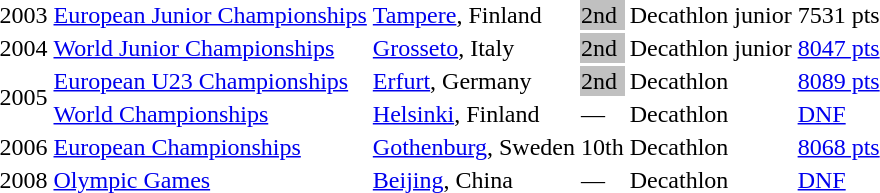<table>
<tr>
<td>2003</td>
<td><a href='#'>European Junior Championships</a></td>
<td><a href='#'>Tampere</a>, Finland</td>
<td bgcolor="silver">2nd</td>
<td>Decathlon junior</td>
<td>7531 pts</td>
</tr>
<tr>
<td>2004</td>
<td><a href='#'>World Junior Championships</a></td>
<td><a href='#'>Grosseto</a>, Italy</td>
<td bgcolor="silver">2nd</td>
<td>Decathlon junior</td>
<td><a href='#'>8047 pts</a></td>
</tr>
<tr>
<td rowspan=2>2005</td>
<td><a href='#'>European U23 Championships</a></td>
<td><a href='#'>Erfurt</a>, Germany</td>
<td bgcolor=silver>2nd</td>
<td>Decathlon</td>
<td><a href='#'>8089 pts</a></td>
</tr>
<tr>
<td><a href='#'>World Championships</a></td>
<td><a href='#'>Helsinki</a>, Finland</td>
<td>—</td>
<td>Decathlon</td>
<td><a href='#'>DNF</a></td>
</tr>
<tr>
<td>2006</td>
<td><a href='#'>European Championships</a></td>
<td><a href='#'>Gothenburg</a>, Sweden</td>
<td>10th</td>
<td>Decathlon</td>
<td><a href='#'>8068 pts</a></td>
</tr>
<tr>
<td>2008</td>
<td><a href='#'>Olympic Games</a></td>
<td><a href='#'>Beijing</a>, China</td>
<td>—</td>
<td>Decathlon</td>
<td><a href='#'>DNF</a></td>
</tr>
</table>
